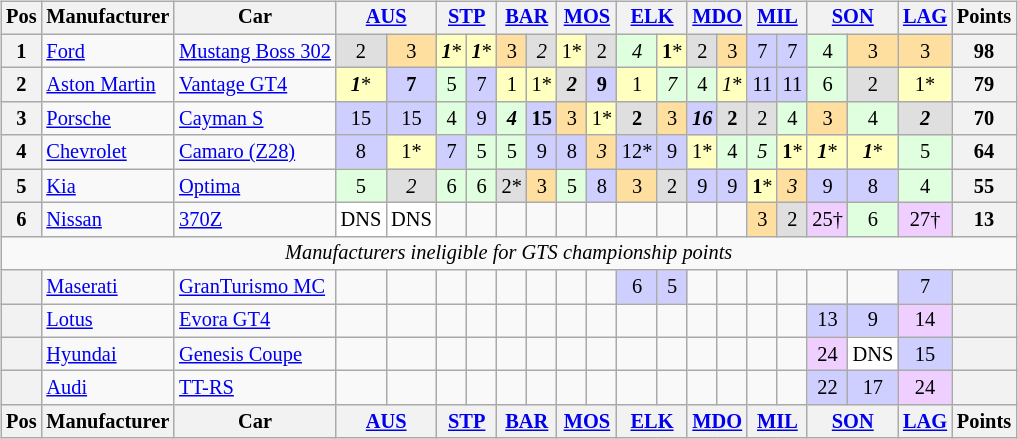<table>
<tr>
<td><br><table class="wikitable" style="font-size:85%; text-align:center">
<tr valign="top">
<th valign="middle">Pos</th>
<th valign="middle">Manufacturer</th>
<th valign="middle">Car</th>
<th colspan=2><a href='#'>AUS</a></th>
<th colspan=2><a href='#'>STP</a></th>
<th colspan=2><a href='#'>BAR</a></th>
<th colspan=2><a href='#'>MOS</a></th>
<th colspan=2><a href='#'>ELK</a></th>
<th colspan=2><a href='#'>MDO</a></th>
<th colspan=2><a href='#'>MIL</a></th>
<th colspan=2><a href='#'>SON</a></th>
<th><a href='#'>LAG</a></th>
<th valign="middle">Points</th>
</tr>
<tr>
<th>1</th>
<td align="left"> <a href='#'>Ford</a></td>
<td align="left"><a href='#'>Mustang Boss 302</a></td>
<td style="background:#DFDFDF;">2</td>
<td style="background:#FFDF9F;">3</td>
<td style="background:#FFFFBF;"><strong><em>1</em></strong>*</td>
<td style="background:#FFFFBF;"><strong><em>1</em></strong>*</td>
<td style="background:#FFDF9F;">3</td>
<td style="background:#DFDFDF;"><em>2</em></td>
<td style="background:#FFFFBF;">1*</td>
<td style="background:#DFDFDF;">2</td>
<td style="background:#DFFFDF;"><em>4</em></td>
<td style="background:#FFFFBF;"><strong>1</strong>*</td>
<td style="background:#DFDFDF;">2</td>
<td style="background:#FFDF9F;">3</td>
<td style="background:#CFCFFF;">7</td>
<td style="background:#CFCFFF;">7</td>
<td style="background:#DFFFDF;">4</td>
<td style="background:#FFDF9F;">3</td>
<td style="background:#FFDF9F;">3</td>
<th>98</th>
</tr>
<tr>
<th>2</th>
<td align="left"> <a href='#'>Aston Martin</a></td>
<td align="left"><a href='#'>Vantage GT4</a></td>
<td style="background:#FFFFBF;"><strong><em>1</em></strong>*</td>
<td style="background:#CFCFFF;"><strong>7</strong></td>
<td style="background:#DFFFDF;">5</td>
<td style="background:#CFCFFF;">7</td>
<td style="background:#FFFFBF;">1</td>
<td style="background:#FFFFBF;">1*</td>
<td style="background:#DFDFDF;"><strong><em>2</em></strong></td>
<td style="background:#CFCFFF;"><strong>9</strong></td>
<td style="background:#FFFFBF;">1</td>
<td style="background:#DFFFDF;"><em>7</em></td>
<td style="background:#DFFFDF;">4</td>
<td style="background:#FFFFBF;"><em>1</em>*</td>
<td style="background:#CFCFFF;">11</td>
<td style="background:#CFCFFF;">11</td>
<td style="background:#DFFFDF;">6</td>
<td style="background:#DFDFDF;">2</td>
<td style="background:#FFFFBF;">1*</td>
<th>79</th>
</tr>
<tr>
<th>3</th>
<td align="left"> <a href='#'>Porsche</a></td>
<td align="left"><a href='#'>Cayman S</a></td>
<td style="background:#CFCFFF;">15</td>
<td style="background:#CFCFFF;">15</td>
<td style="background:#DFFFDF;">4</td>
<td style="background:#CFCFFF;">9</td>
<td style="background:#DFFFDF;"><strong><em>4</em></strong></td>
<td style="background:#CFCFFF;"><strong>15</strong></td>
<td style="background:#FFDF9F;">3</td>
<td style="background:#FFFFBF;">1*</td>
<td style="background:#DFDFDF;"><strong>2</strong></td>
<td style="background:#FFDF9F;">3</td>
<td style="background:#CFCFFF;"><strong><em>16</em></strong></td>
<td style="background:#DFDFDF;"><strong>2</strong></td>
<td style="background:#DFDFDF;">2</td>
<td style="background:#DFFFDF;">4</td>
<td style="background:#FFDF9F;">3</td>
<td style="background:#DFFFDF;">4</td>
<td style="background:#DFDFDF;"><strong><em>2</em></strong></td>
<th>70</th>
</tr>
<tr>
<th>4</th>
<td align="left"> <a href='#'>Chevrolet</a></td>
<td align="left"><a href='#'>Camaro (Z28)</a></td>
<td style="background:#CFCFFF;">8</td>
<td style="background:#FFFFBF;">1*</td>
<td style="background:#CFCFFF;">7</td>
<td style="background:#DFFFDF;">5</td>
<td style="background:#DFFFDF;">5</td>
<td style="background:#CFCFFF;">9</td>
<td style="background:#CFCFFF;">8</td>
<td style="background:#FFDF9F;"><em>3</em></td>
<td style="background:#CFCFFF;">12*</td>
<td style="background:#CFCFFF;">9</td>
<td style="background:#FFFFBF;">1*</td>
<td style="background:#DFFFDF;">4</td>
<td style="background:#DFFFDF;"><em>5</em></td>
<td style="background:#FFFFBF;"><strong>1</strong>*</td>
<td style="background:#FFFFBF;"><strong><em>1</em></strong>*</td>
<td style="background:#FFFFBF;"><strong><em>1</em></strong>*</td>
<td style="background:#DFFFDF;">5</td>
<th>64</th>
</tr>
<tr>
<th>5</th>
<td align="left"> <a href='#'>Kia</a></td>
<td align="left"><a href='#'>Optima</a></td>
<td style="background:#DFFFDF;">5</td>
<td style="background:#DFDFDF;"><em>2</em></td>
<td style="background:#DFFFDF;">6</td>
<td style="background:#DFFFDF;">6</td>
<td style="background:#DFDFDF;">2*</td>
<td style="background:#FFDF9F;">3</td>
<td style="background:#DFFFDF;">5</td>
<td style="background:#CFCFFF;">8</td>
<td style="background:#FFDF9F;">3</td>
<td style="background:#DFDFDF;">2</td>
<td style="background:#CFCFFF;">9</td>
<td style="background:#CFCFFF;">9</td>
<td style="background:#FFFFBF;"><strong>1</strong>*</td>
<td style="background:#FFDF9F;"><em>3</em></td>
<td style="background:#CFCFFF;">9</td>
<td style="background:#CFCFFF;">8</td>
<td style="background:#DFFFDF;">4</td>
<th>55</th>
</tr>
<tr>
<th>6</th>
<td align="left"> <a href='#'>Nissan</a></td>
<td align="left"><a href='#'>370Z</a></td>
<td style="background:#FFFFFF;">DNS</td>
<td style="background:#FFFFFF;">DNS</td>
<td></td>
<td></td>
<td></td>
<td></td>
<td></td>
<td></td>
<td></td>
<td></td>
<td></td>
<td></td>
<td style="background:#FFDF9F;">3</td>
<td style="background:#DFDFDF;">2</td>
<td style="background:#EFCFFF;">25†</td>
<td style="background:#DFFFDF;">6</td>
<td style="background:#EFCFFF;">27†</td>
<th>13</th>
</tr>
<tr>
<td colspan=21 align=center><em>Manufacturers ineligible for GTS championship points</em></td>
</tr>
<tr>
<th></th>
<td align="left"> <a href='#'>Maserati</a></td>
<td align="left"><a href='#'>GranTurismo MC</a></td>
<td></td>
<td></td>
<td></td>
<td></td>
<td></td>
<td></td>
<td></td>
<td></td>
<td style="background:#CFCFFF;">6</td>
<td style="background:#CFCFFF;">5</td>
<td></td>
<td></td>
<td></td>
<td></td>
<td></td>
<td></td>
<td style="background:#CFCFFF;">7</td>
<th></th>
</tr>
<tr>
<th></th>
<td align="left"> <a href='#'>Lotus</a></td>
<td align="left"><a href='#'>Evora GT4</a></td>
<td></td>
<td></td>
<td></td>
<td></td>
<td></td>
<td></td>
<td></td>
<td></td>
<td></td>
<td></td>
<td></td>
<td></td>
<td></td>
<td></td>
<td style="background:#CFCFFF;">13</td>
<td style="background:#CFCFFF;">9</td>
<td style="background:#EFCFFF;">14</td>
<th></th>
</tr>
<tr>
<th></th>
<td align="left"> <a href='#'>Hyundai</a></td>
<td align="left"><a href='#'>Genesis Coupe</a></td>
<td></td>
<td></td>
<td></td>
<td></td>
<td></td>
<td></td>
<td></td>
<td></td>
<td></td>
<td></td>
<td></td>
<td></td>
<td></td>
<td></td>
<td style="background:#EFCFFF;">24</td>
<td style="background:#FFFFFF;">DNS</td>
<td style="background:#CFCFFF;">15</td>
<th></th>
</tr>
<tr>
<th></th>
<td align="left"> <a href='#'>Audi</a></td>
<td align="left"><a href='#'>TT-RS</a></td>
<td></td>
<td></td>
<td></td>
<td></td>
<td></td>
<td></td>
<td></td>
<td></td>
<td></td>
<td></td>
<td></td>
<td></td>
<td></td>
<td></td>
<td style="background:#CFCFFF;">22</td>
<td style="background:#CFCFFF;">17</td>
<td style="background:#EFCFFF;">24</td>
<th></th>
</tr>
<tr style="background: #f9f9f9;" valign="top">
<th valign="middle">Pos</th>
<th valign="middle">Manufacturer</th>
<th valign="middle">Car</th>
<th colspan=2><a href='#'>AUS</a></th>
<th colspan=2><a href='#'>STP</a></th>
<th colspan=2><a href='#'>BAR</a></th>
<th colspan=2><a href='#'>MOS</a></th>
<th colspan=2><a href='#'>ELK</a></th>
<th colspan=2><a href='#'>MDO</a></th>
<th colspan=2><a href='#'>MIL</a></th>
<th colspan=2><a href='#'>SON</a></th>
<th><a href='#'>LAG</a></th>
<th valign="middle">Points</th>
</tr>
</table>
</td>
</tr>
</table>
